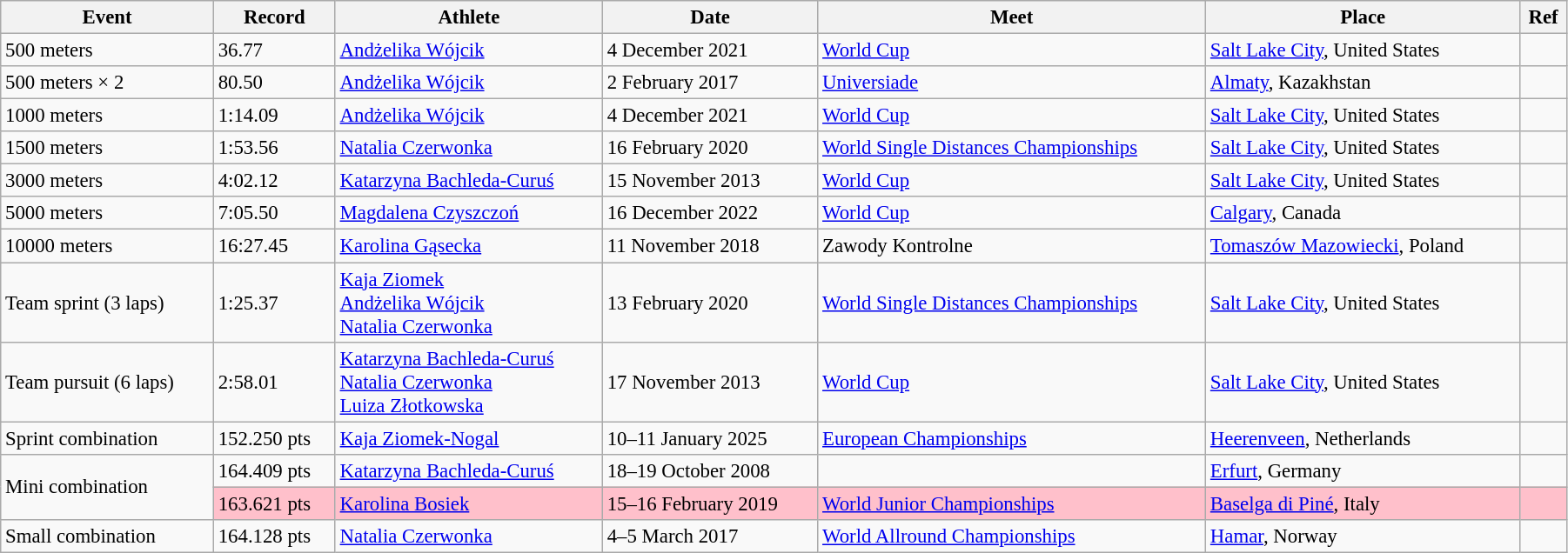<table class="wikitable" style="font-size:95%; width: 95%;">
<tr>
<th>Event</th>
<th>Record</th>
<th>Athlete</th>
<th>Date</th>
<th>Meet</th>
<th>Place</th>
<th>Ref</th>
</tr>
<tr>
<td>500 meters</td>
<td>36.77</td>
<td><a href='#'>Andżelika Wójcik</a></td>
<td>4 December 2021</td>
<td><a href='#'>World Cup</a></td>
<td><a href='#'>Salt Lake City</a>, United States</td>
<td></td>
</tr>
<tr>
<td>500 meters × 2</td>
<td>80.50</td>
<td><a href='#'>Andżelika Wójcik</a></td>
<td>2 February 2017</td>
<td><a href='#'>Universiade</a></td>
<td><a href='#'>Almaty</a>, Kazakhstan</td>
<td></td>
</tr>
<tr>
<td>1000 meters</td>
<td>1:14.09</td>
<td><a href='#'>Andżelika Wójcik</a></td>
<td>4 December 2021</td>
<td><a href='#'>World Cup</a></td>
<td><a href='#'>Salt Lake City</a>, United States</td>
<td></td>
</tr>
<tr>
<td>1500 meters</td>
<td>1:53.56</td>
<td><a href='#'>Natalia Czerwonka</a></td>
<td>16 February 2020</td>
<td><a href='#'>World Single Distances Championships</a></td>
<td><a href='#'>Salt Lake City</a>, United States</td>
<td></td>
</tr>
<tr>
<td>3000 meters</td>
<td>4:02.12</td>
<td><a href='#'>Katarzyna Bachleda-Curuś</a></td>
<td>15 November 2013</td>
<td><a href='#'>World Cup</a></td>
<td><a href='#'>Salt Lake City</a>, United States</td>
<td></td>
</tr>
<tr>
<td>5000 meters</td>
<td>7:05.50</td>
<td><a href='#'>Magdalena Czyszczoń</a></td>
<td>16 December 2022</td>
<td><a href='#'>World Cup</a></td>
<td><a href='#'>Calgary</a>, Canada</td>
<td></td>
</tr>
<tr>
<td>10000 meters</td>
<td>16:27.45</td>
<td><a href='#'>Karolina Gąsecka</a></td>
<td>11 November 2018</td>
<td>Zawody Kontrolne</td>
<td><a href='#'>Tomaszów Mazowiecki</a>, Poland</td>
<td></td>
</tr>
<tr>
<td>Team sprint (3 laps)</td>
<td>1:25.37</td>
<td><a href='#'>Kaja Ziomek</a><br><a href='#'>Andżelika Wójcik</a><br><a href='#'>Natalia Czerwonka</a></td>
<td>13 February 2020</td>
<td><a href='#'>World Single Distances Championships</a></td>
<td><a href='#'>Salt Lake City</a>, United States</td>
<td></td>
</tr>
<tr>
<td>Team pursuit (6 laps)</td>
<td>2:58.01</td>
<td><a href='#'>Katarzyna Bachleda-Curuś</a><br><a href='#'>Natalia Czerwonka</a><br><a href='#'>Luiza Złotkowska</a></td>
<td>17 November 2013</td>
<td><a href='#'>World Cup</a></td>
<td><a href='#'>Salt Lake City</a>, United States</td>
<td></td>
</tr>
<tr>
<td>Sprint combination</td>
<td>152.250 pts</td>
<td><a href='#'>Kaja Ziomek-Nogal</a></td>
<td>10–11 January 2025</td>
<td><a href='#'>European Championships</a></td>
<td><a href='#'>Heerenveen</a>, Netherlands</td>
<td></td>
</tr>
<tr>
<td rowspan=2>Mini combination</td>
<td>164.409 pts</td>
<td><a href='#'>Katarzyna Bachleda-Curuś</a></td>
<td>18–19 October 2008</td>
<td></td>
<td><a href='#'>Erfurt</a>, Germany</td>
<td></td>
</tr>
<tr bgcolor=pink>
<td>163.621 pts</td>
<td><a href='#'>Karolina Bosiek</a></td>
<td>15–16 February 2019</td>
<td><a href='#'>World Junior Championships</a></td>
<td><a href='#'>Baselga di Piné</a>, Italy</td>
<td></td>
</tr>
<tr>
<td>Small combination</td>
<td>164.128 pts</td>
<td><a href='#'>Natalia Czerwonka</a></td>
<td>4–5 March 2017</td>
<td><a href='#'>World Allround Championships</a></td>
<td><a href='#'>Hamar</a>, Norway</td>
<td></td>
</tr>
</table>
